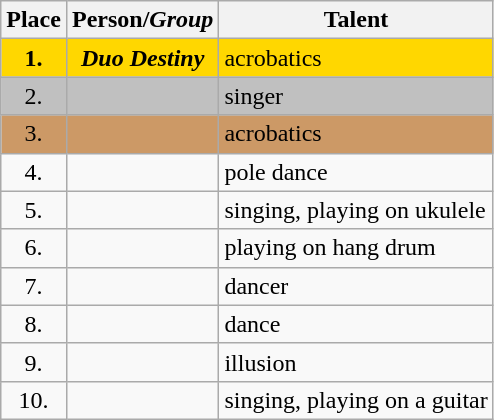<table class="wikitable sortable">
<tr>
<th>Place</th>
<th>Person/<em>Group</em></th>
<th>Talent</th>
</tr>
<tr bgcolor="gold">
<td align="center"><strong>1.</strong></td>
<td align="center"><strong><em>Duo Destiny</em></strong></td>
<td>acrobatics</td>
</tr>
<tr bgcolor="silver">
<td align="center">2.</td>
<td align="center"></td>
<td>singer</td>
</tr>
<tr bgcolor="#cc9966">
<td align="center">3.</td>
<td align="center"></td>
<td>acrobatics</td>
</tr>
<tr -->
<td align="center">4.</td>
<td align="center"></td>
<td>pole dance</td>
</tr>
<tr -->
<td align="center">5.</td>
<td align="center"></td>
<td>singing, playing on ukulele</td>
</tr>
<tr -->
<td align="center">6.</td>
<td align="center"></td>
<td>playing on hang drum</td>
</tr>
<tr -->
<td align="center">7.</td>
<td align="center"></td>
<td>dancer</td>
</tr>
<tr -->
<td align="center">8.</td>
<td align="center"><br></td>
<td>dance</td>
</tr>
<tr -->
<td align="center">9.</td>
<td align="center"></td>
<td>illusion</td>
</tr>
<tr -->
<td align="center">10.</td>
<td align="center"></td>
<td>singing, playing on a guitar</td>
</tr>
</table>
